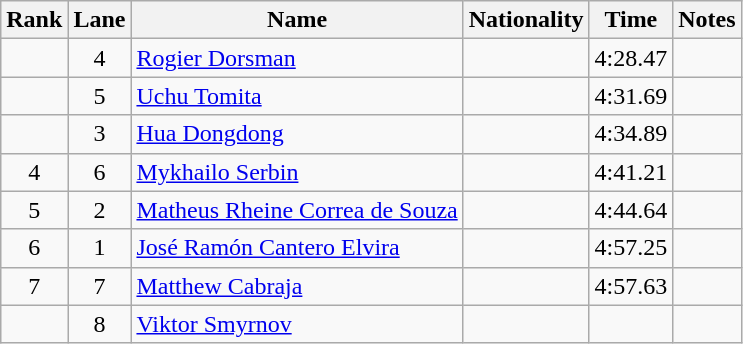<table class="wikitable sortable" style="text-align:center">
<tr>
<th>Rank</th>
<th>Lane</th>
<th>Name</th>
<th>Nationality</th>
<th>Time</th>
<th>Notes</th>
</tr>
<tr>
<td></td>
<td>4</td>
<td align=left><a href='#'>Rogier Dorsman</a></td>
<td align=left></td>
<td>4:28.47</td>
<td></td>
</tr>
<tr>
<td></td>
<td>5</td>
<td align=left><a href='#'>Uchu Tomita</a></td>
<td align=left></td>
<td>4:31.69</td>
<td></td>
</tr>
<tr>
<td></td>
<td>3</td>
<td align=left><a href='#'>Hua Dongdong</a></td>
<td align=left></td>
<td>4:34.89</td>
<td></td>
</tr>
<tr>
<td>4</td>
<td>6</td>
<td align=left><a href='#'>Mykhailo Serbin</a></td>
<td align=left></td>
<td>4:41.21</td>
<td></td>
</tr>
<tr>
<td>5</td>
<td>2</td>
<td align=left><a href='#'>Matheus Rheine Correa de Souza</a></td>
<td align=left></td>
<td>4:44.64</td>
<td></td>
</tr>
<tr>
<td>6</td>
<td>1</td>
<td align=left><a href='#'>José Ramón Cantero Elvira</a></td>
<td align=left></td>
<td>4:57.25</td>
<td></td>
</tr>
<tr>
<td>7</td>
<td>7</td>
<td align=left><a href='#'>Matthew Cabraja</a></td>
<td align=left></td>
<td>4:57.63</td>
<td></td>
</tr>
<tr>
<td></td>
<td>8</td>
<td align=left><a href='#'>Viktor Smyrnov</a></td>
<td align=left></td>
<td></td>
<td></td>
</tr>
</table>
